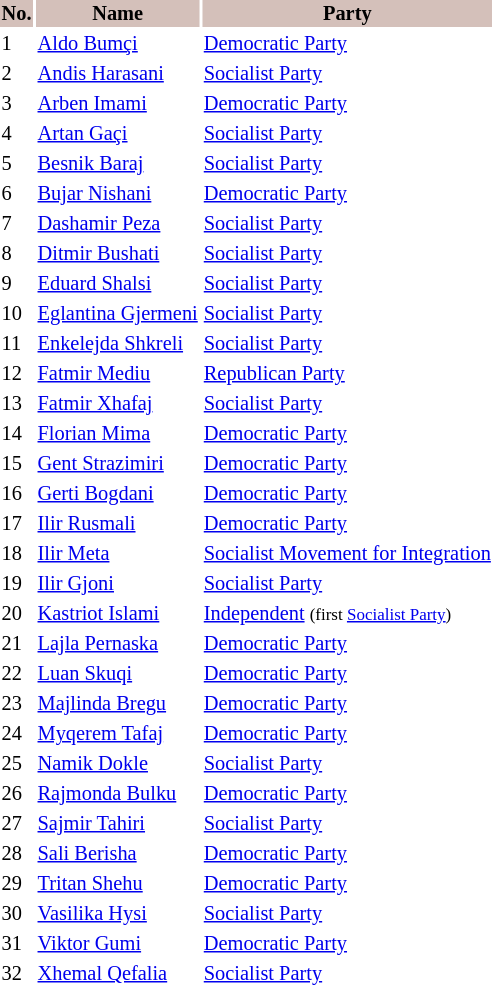<table class="toccolours" style="margin-bottom: 1em; font-size: 85%;">
<tr style="background:#d4c0ba;">
<th>No.</th>
<th>Name</th>
<th>Party</th>
</tr>
<tr>
<td>1</td>
<td><a href='#'>Aldo Bumçi</a></td>
<td><a href='#'>Democratic Party</a></td>
</tr>
<tr>
<td>2</td>
<td><a href='#'>Andis Harasani</a></td>
<td><a href='#'>Socialist Party</a></td>
</tr>
<tr>
<td>3</td>
<td><a href='#'>Arben Imami</a></td>
<td><a href='#'>Democratic Party</a></td>
</tr>
<tr>
<td>4</td>
<td><a href='#'>Artan Gaçi</a></td>
<td><a href='#'>Socialist Party</a></td>
</tr>
<tr>
<td>5</td>
<td><a href='#'>Besnik Baraj</a></td>
<td><a href='#'>Socialist Party</a></td>
</tr>
<tr>
<td>6</td>
<td><a href='#'>Bujar Nishani</a></td>
<td><a href='#'>Democratic Party</a></td>
</tr>
<tr>
<td>7</td>
<td><a href='#'>Dashamir Peza</a></td>
<td><a href='#'>Socialist Party</a></td>
</tr>
<tr>
<td>8</td>
<td><a href='#'>Ditmir Bushati</a></td>
<td><a href='#'>Socialist Party</a></td>
</tr>
<tr>
<td>9</td>
<td><a href='#'>Eduard Shalsi</a></td>
<td><a href='#'>Socialist Party</a></td>
</tr>
<tr>
<td>10</td>
<td><a href='#'>Eglantina Gjermeni</a></td>
<td><a href='#'>Socialist Party</a></td>
</tr>
<tr>
<td>11</td>
<td><a href='#'>Enkelejda Shkreli</a></td>
<td><a href='#'>Socialist Party</a></td>
</tr>
<tr>
<td>12</td>
<td><a href='#'>Fatmir Mediu</a></td>
<td><a href='#'>Republican Party</a></td>
</tr>
<tr>
<td>13</td>
<td><a href='#'>Fatmir Xhafaj</a></td>
<td><a href='#'>Socialist Party</a></td>
</tr>
<tr>
<td>14</td>
<td><a href='#'>Florian Mima</a></td>
<td><a href='#'>Democratic Party</a></td>
</tr>
<tr>
<td>15</td>
<td><a href='#'>Gent Strazimiri</a></td>
<td><a href='#'>Democratic Party</a></td>
</tr>
<tr>
<td>16</td>
<td><a href='#'>Gerti Bogdani</a></td>
<td><a href='#'>Democratic Party</a></td>
</tr>
<tr>
<td>17</td>
<td><a href='#'>Ilir Rusmali</a></td>
<td><a href='#'>Democratic Party</a></td>
</tr>
<tr>
<td>18</td>
<td><a href='#'>Ilir Meta</a></td>
<td><a href='#'>Socialist Movement for Integration</a></td>
</tr>
<tr>
<td>19</td>
<td><a href='#'>Ilir Gjoni</a></td>
<td><a href='#'>Socialist Party</a></td>
</tr>
<tr>
<td>20</td>
<td><a href='#'>Kastriot Islami</a></td>
<td><a href='#'>Independent</a> <small>(first <a href='#'>Socialist Party</a>)</small></td>
</tr>
<tr>
<td>21</td>
<td><a href='#'>Lajla Pernaska</a></td>
<td><a href='#'>Democratic Party</a></td>
</tr>
<tr>
<td>22</td>
<td><a href='#'>Luan Skuqi</a></td>
<td><a href='#'>Democratic Party</a></td>
</tr>
<tr>
<td>23</td>
<td><a href='#'>Majlinda Bregu</a></td>
<td><a href='#'>Democratic Party</a></td>
</tr>
<tr>
<td>24</td>
<td><a href='#'>Myqerem Tafaj</a></td>
<td><a href='#'>Democratic Party</a></td>
</tr>
<tr>
<td>25</td>
<td><a href='#'>Namik Dokle</a></td>
<td><a href='#'>Socialist Party</a></td>
</tr>
<tr>
<td>26</td>
<td><a href='#'>Rajmonda Bulku</a></td>
<td><a href='#'>Democratic Party</a></td>
</tr>
<tr>
<td>27</td>
<td><a href='#'>Sajmir Tahiri</a></td>
<td><a href='#'>Socialist Party</a></td>
</tr>
<tr>
<td>28</td>
<td><a href='#'>Sali Berisha</a></td>
<td><a href='#'>Democratic Party</a></td>
</tr>
<tr>
<td>29</td>
<td><a href='#'>Tritan Shehu</a></td>
<td><a href='#'>Democratic Party</a></td>
</tr>
<tr>
<td>30</td>
<td><a href='#'>Vasilika Hysi</a></td>
<td><a href='#'>Socialist Party</a></td>
</tr>
<tr>
<td>31</td>
<td><a href='#'>Viktor Gumi</a></td>
<td><a href='#'>Democratic Party</a></td>
</tr>
<tr>
<td>32</td>
<td><a href='#'>Xhemal Qefalia</a></td>
<td><a href='#'>Socialist Party</a></td>
</tr>
</table>
